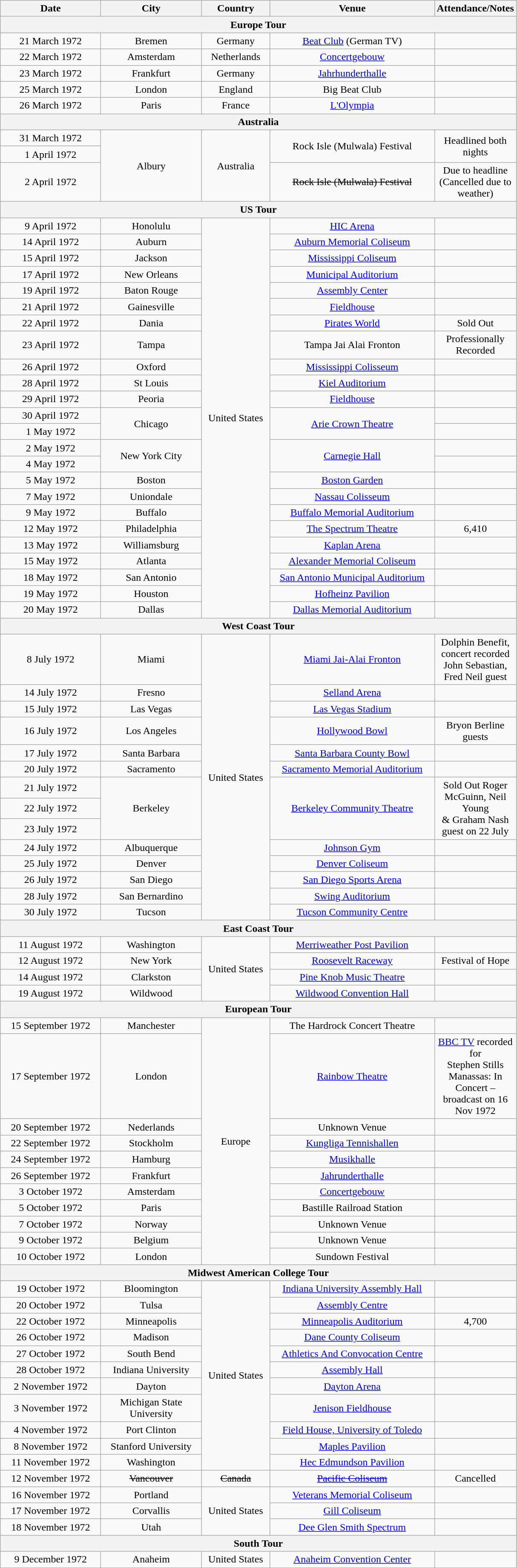<table class="wikitable" style="text-align:center;">
<tr>
<th width="150">Date</th>
<th width="150">City</th>
<th width="100">Country</th>
<th width="250">Venue</th>
<th width="100">Attendance/Notes</th>
</tr>
<tr>
<th colspan="5">Europe Tour</th>
</tr>
<tr>
<td>21 March 1972</td>
<td>Bremen</td>
<td>Germany</td>
<td><a href='#'>Beat Club</a> (German TV)</td>
<td></td>
</tr>
<tr>
<td>22 March 1972</td>
<td>Amsterdam</td>
<td>Netherlands</td>
<td><a href='#'>Concertgebouw</a></td>
<td></td>
</tr>
<tr>
<td>23 March 1972</td>
<td>Frankfurt</td>
<td>Germany</td>
<td><a href='#'>Jahrhunderthalle</a></td>
<td></td>
</tr>
<tr>
<td>25 March 1972</td>
<td>London</td>
<td>England</td>
<td>Big Beat Club</td>
<td></td>
</tr>
<tr>
<td>26 March 1972</td>
<td>Paris</td>
<td>France</td>
<td><a href='#'>L'Olympia</a></td>
<td></td>
</tr>
<tr>
<th colspan="5">Australia</th>
</tr>
<tr>
<td>31 March 1972</td>
<td rowspan="3">Albury</td>
<td rowspan="3">Australia</td>
<td rowspan="2">Rock Isle (Mulwala) Festival</td>
<td rowspan="2">Headlined both nights</td>
</tr>
<tr>
<td>1 April 1972</td>
</tr>
<tr>
<td>2 April 1972</td>
<td><s>Rock Isle (Mulwala) Festival</s></td>
<td>Due to headline (Cancelled due to weather)</td>
</tr>
<tr>
<th colspan="5">US Tour</th>
</tr>
<tr>
<td>9 April 1972</td>
<td>Honolulu</td>
<td rowspan="24">United States</td>
<td><a href='#'>HIC Arena</a></td>
<td></td>
</tr>
<tr>
<td>14 April 1972</td>
<td>Auburn</td>
<td><a href='#'>Auburn Memorial Coliseum</a></td>
<td></td>
</tr>
<tr>
<td>15 April 1972</td>
<td>Jackson</td>
<td><a href='#'>Mississippi Coliseum</a></td>
<td></td>
</tr>
<tr>
<td>17 April 1972</td>
<td>New Orleans</td>
<td><a href='#'>Municipal Auditorium</a></td>
<td></td>
</tr>
<tr>
<td>19 April 1972</td>
<td>Baton Rouge</td>
<td><a href='#'>Assembly Center</a></td>
<td></td>
</tr>
<tr>
<td>21 April 1972</td>
<td>Gainesville</td>
<td><a href='#'>Fieldhouse</a></td>
<td></td>
</tr>
<tr>
<td>22 April 1972</td>
<td>Dania</td>
<td><a href='#'>Pirates World</a></td>
<td>Sold Out</td>
</tr>
<tr>
<td>23 April 1972</td>
<td>Tampa</td>
<td>Tampa Jai Alai Fronton</td>
<td>Professionally Recorded</td>
</tr>
<tr>
<td>26 April 1972</td>
<td>Oxford</td>
<td><a href='#'>Mississippi Colisseum</a></td>
<td></td>
</tr>
<tr>
<td>28 April 1972</td>
<td>St Louis</td>
<td><a href='#'>Kiel Auditorium</a></td>
<td></td>
</tr>
<tr>
<td>29 April 1972</td>
<td>Peoria</td>
<td><a href='#'>Fieldhouse</a></td>
<td></td>
</tr>
<tr>
<td>30 April 1972</td>
<td rowspan="2">Chicago</td>
<td rowspan="2"><a href='#'>Arie Crown Theatre</a></td>
<td></td>
</tr>
<tr>
<td>1 May 1972</td>
<td></td>
</tr>
<tr>
<td>2 May 1972</td>
<td rowspan="2">New York City</td>
<td rowspan="2"><a href='#'>Carnegie Hall</a></td>
<td></td>
</tr>
<tr>
<td>4 May 1972</td>
<td></td>
</tr>
<tr>
<td>5 May 1972</td>
<td>Boston</td>
<td><a href='#'>Boston Garden</a></td>
<td></td>
</tr>
<tr>
<td>7 May 1972</td>
<td>Uniondale</td>
<td><a href='#'>Nassau Colisseum</a></td>
<td></td>
</tr>
<tr>
<td>9 May 1972</td>
<td>Buffalo</td>
<td><a href='#'>Buffalo Memorial Auditorium</a></td>
<td></td>
</tr>
<tr>
<td>12 May 1972</td>
<td>Philadelphia</td>
<td><a href='#'>The Spectrum Theatre</a></td>
<td>6,410</td>
</tr>
<tr>
<td>13 May 1972</td>
<td>Williamsburg</td>
<td><a href='#'>Kaplan Arena</a></td>
<td></td>
</tr>
<tr>
<td>15 May 1972</td>
<td>Atlanta</td>
<td><a href='#'>Alexander Memorial Coliseum</a></td>
<td></td>
</tr>
<tr>
<td>18 May 1972</td>
<td>San Antonio</td>
<td><a href='#'>San Antonio Municipal Auditorium</a></td>
<td></td>
</tr>
<tr>
<td>19 May 1972</td>
<td>Houston</td>
<td><a href='#'>Hofheinz Pavilion</a></td>
<td></td>
</tr>
<tr>
<td>20 May 1972</td>
<td>Dallas</td>
<td><a href='#'>Dallas Memorial Auditorium</a></td>
<td></td>
</tr>
<tr>
<th colspan="5">West Coast Tour</th>
</tr>
<tr>
<td>8 July 1972</td>
<td>Miami</td>
<td rowspan="14">United States</td>
<td><a href='#'>Miami Jai-Alai Fronton</a></td>
<td>Dolphin Benefit, concert recorded<br>John Sebastian, Fred Neil guest</td>
</tr>
<tr>
<td>14 July 1972</td>
<td>Fresno</td>
<td><a href='#'>Selland Arena</a></td>
<td></td>
</tr>
<tr>
<td>15 July 1972</td>
<td>Las Vegas</td>
<td><a href='#'>Las Vegas Stadium</a></td>
<td></td>
</tr>
<tr>
<td>16 July 1972</td>
<td>Los Angeles</td>
<td><a href='#'>Hollywood Bowl</a></td>
<td>Bryon Berline guests</td>
</tr>
<tr>
<td>17 July 1972</td>
<td>Santa Barbara</td>
<td><a href='#'>Santa Barbara County Bowl</a></td>
<td></td>
</tr>
<tr>
<td>20 July 1972</td>
<td>Sacramento</td>
<td><a href='#'>Sacramento Memorial Auditorium</a></td>
<td></td>
</tr>
<tr>
<td>21 July 1972</td>
<td rowspan="3">Berkeley</td>
<td rowspan="3"><a href='#'>Berkeley Community Theatre</a></td>
<td rowspan="3">Sold Out Roger McGuinn, Neil Young<br>& Graham Nash guest on 22 July</td>
</tr>
<tr>
<td>22 July 1972</td>
</tr>
<tr>
<td>23 July 1972</td>
</tr>
<tr>
<td>24 July 1972</td>
<td>Albuquerque</td>
<td><a href='#'>Johnson Gym</a></td>
<td></td>
</tr>
<tr>
<td>25 July 1972</td>
<td>Denver</td>
<td><a href='#'>Denver Coliseum</a></td>
<td></td>
</tr>
<tr>
<td>26 July 1972</td>
<td>San Diego</td>
<td><a href='#'>San Diego Sports Arena</a></td>
<td></td>
</tr>
<tr>
<td>28 July 1972</td>
<td>San Bernardino</td>
<td><a href='#'>Swing Auditorium</a></td>
<td></td>
</tr>
<tr>
<td>30 July 1972</td>
<td>Tucson</td>
<td><a href='#'>Tucson Community Centre</a></td>
<td></td>
</tr>
<tr>
<th colspan="5">East Coast Tour</th>
</tr>
<tr>
<td>11 August 1972</td>
<td>Washington</td>
<td rowspan="4">United States</td>
<td><a href='#'>Merriweather Post Pavilion</a></td>
<td></td>
</tr>
<tr>
<td>12 August 1972</td>
<td>New York</td>
<td><a href='#'>Roosevelt Raceway</a></td>
<td>Festival of Hope</td>
</tr>
<tr>
<td>14 August 1972</td>
<td>Clarkston</td>
<td><a href='#'>Pine Knob Music Theatre</a></td>
<td></td>
</tr>
<tr>
<td>19 August 1972</td>
<td>Wildwood</td>
<td><a href='#'>Wildwood Convention Hall</a></td>
<td></td>
</tr>
<tr>
<th colspan="5">European Tour</th>
</tr>
<tr>
<td>15 September 1972</td>
<td>Manchester</td>
<td rowspan="11">Europe</td>
<td>The Hardrock Concert Theatre</td>
<td></td>
</tr>
<tr>
<td>17 September 1972</td>
<td>London</td>
<td><a href='#'>Rainbow Theatre</a></td>
<td><a href='#'>BBC TV</a> recorded for<br>Stephen Stills Manassas: In Concert – broadcast on 16 Nov 1972</td>
</tr>
<tr>
<td>20 September 1972</td>
<td>Nederlands</td>
<td>Unknown Venue</td>
<td></td>
</tr>
<tr>
<td>22 September 1972</td>
<td>Stockholm</td>
<td><a href='#'>Kungliga Tennishallen</a></td>
<td></td>
</tr>
<tr>
<td>24 September 1972</td>
<td>Hamburg</td>
<td><a href='#'>Musikhalle</a></td>
<td></td>
</tr>
<tr>
<td>26 September 1972</td>
<td>Frankfurt</td>
<td><a href='#'>Jahrunderthalle</a></td>
<td></td>
</tr>
<tr>
<td>3 October 1972</td>
<td>Amsterdam</td>
<td><a href='#'>Concertgebouw</a></td>
<td></td>
</tr>
<tr>
<td>5 October 1972</td>
<td>Paris</td>
<td>Bastille Railroad Station</td>
<td></td>
</tr>
<tr>
<td>7 October 1972</td>
<td>Norway</td>
<td>Unknown Venue</td>
<td></td>
</tr>
<tr>
<td>9 October 1972</td>
<td>Belgium</td>
<td>Unknown Venue</td>
<td></td>
</tr>
<tr>
<td>10 October 1972</td>
<td>London</td>
<td>Sundown Festival</td>
<td></td>
</tr>
<tr>
<th colspan="5">Midwest American College Tour</th>
</tr>
<tr>
<td>19 October 1972</td>
<td>Bloomington</td>
<td rowspan="11">United States</td>
<td><a href='#'>Indiana University Assembly Hall</a></td>
<td></td>
</tr>
<tr>
<td>20 October 1972</td>
<td>Tulsa</td>
<td><a href='#'>Assembly Centre</a></td>
<td></td>
</tr>
<tr>
<td>22 October 1972</td>
<td>Minneapolis</td>
<td><a href='#'>Minneapolis Auditorium</a></td>
<td>4,700</td>
</tr>
<tr>
<td>26 October 1972</td>
<td>Madison</td>
<td><a href='#'>Dane County Coliseum</a></td>
<td></td>
</tr>
<tr>
<td>27 October 1972</td>
<td>South Bend</td>
<td><a href='#'>Athletics And Convocation Centre</a></td>
<td></td>
</tr>
<tr>
<td>28 October 1972</td>
<td>Indiana University</td>
<td><a href='#'>Assembly Hall</a></td>
<td></td>
</tr>
<tr>
<td>2 November 1972</td>
<td>Dayton</td>
<td><a href='#'>Dayton Arena</a></td>
<td></td>
</tr>
<tr>
<td>3 November 1972</td>
<td>Michigan State University</td>
<td><a href='#'>Jenison Fieldhouse</a></td>
<td></td>
</tr>
<tr>
<td>4 November 1972</td>
<td>Port Clinton</td>
<td><a href='#'>Field House, University of Toledo</a></td>
<td></td>
</tr>
<tr>
<td>8 November 1972</td>
<td>Stanford University</td>
<td><a href='#'>Maples Pavilion</a></td>
<td></td>
</tr>
<tr>
<td>11 November 1972</td>
<td>Washington</td>
<td><a href='#'>Hec Edmundson Pavilion</a></td>
<td></td>
</tr>
<tr>
<td>12 November 1972</td>
<td><s>Vancouver</s></td>
<td><s>Canada</s></td>
<td><a href='#'><s>Pacific Coliseum</s></a></td>
<td>Cancelled</td>
</tr>
<tr>
<td>16 November 1972</td>
<td>Portland</td>
<td rowspan="3">United States</td>
<td><a href='#'>Veterans Memorial Coliseum</a></td>
<td></td>
</tr>
<tr>
<td>17 November 1972</td>
<td>Corvallis</td>
<td><a href='#'>Gill Coliseum</a></td>
<td></td>
</tr>
<tr>
<td>18 November 1972</td>
<td>Utah</td>
<td><a href='#'>Dee Glen Smith Spectrum</a></td>
<td></td>
</tr>
<tr>
<th colspan="5">South Tour</th>
</tr>
<tr>
<td>9 December 1972</td>
<td>Anaheim</td>
<td>United States</td>
<td><a href='#'>Anaheim Convention Center</a></td>
<td></td>
</tr>
</table>
